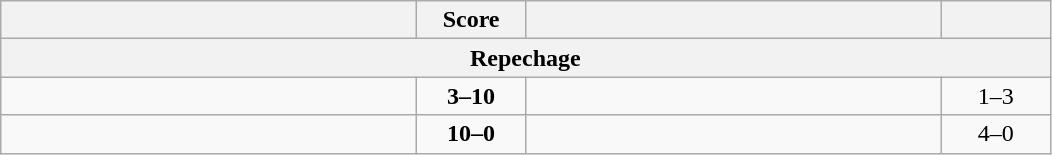<table class="wikitable" style="text-align: left; ">
<tr>
<th align="right" width="270"></th>
<th width="65">Score</th>
<th align="left" width="270"></th>
<th width="65"></th>
</tr>
<tr>
<th colspan=4>Repechage</th>
</tr>
<tr>
<td></td>
<td align="center"><strong>3–10</strong></td>
<td><strong></strong></td>
<td align=center>1–3 <strong></strong></td>
</tr>
<tr>
<td><strong></strong></td>
<td align="center"><strong>10–0</strong></td>
<td></td>
<td align=center>4–0 <strong></strong></td>
</tr>
</table>
